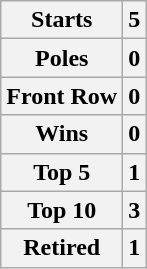<table class="wikitable" style="text-align:center">
<tr>
<th>Starts</th>
<th>5</th>
</tr>
<tr>
<th>Poles</th>
<th>0</th>
</tr>
<tr>
<th>Front Row</th>
<th>0</th>
</tr>
<tr>
<th>Wins</th>
<th>0</th>
</tr>
<tr>
<th>Top 5</th>
<th>1</th>
</tr>
<tr>
<th>Top 10</th>
<th>3</th>
</tr>
<tr>
<th>Retired</th>
<th>1</th>
</tr>
</table>
